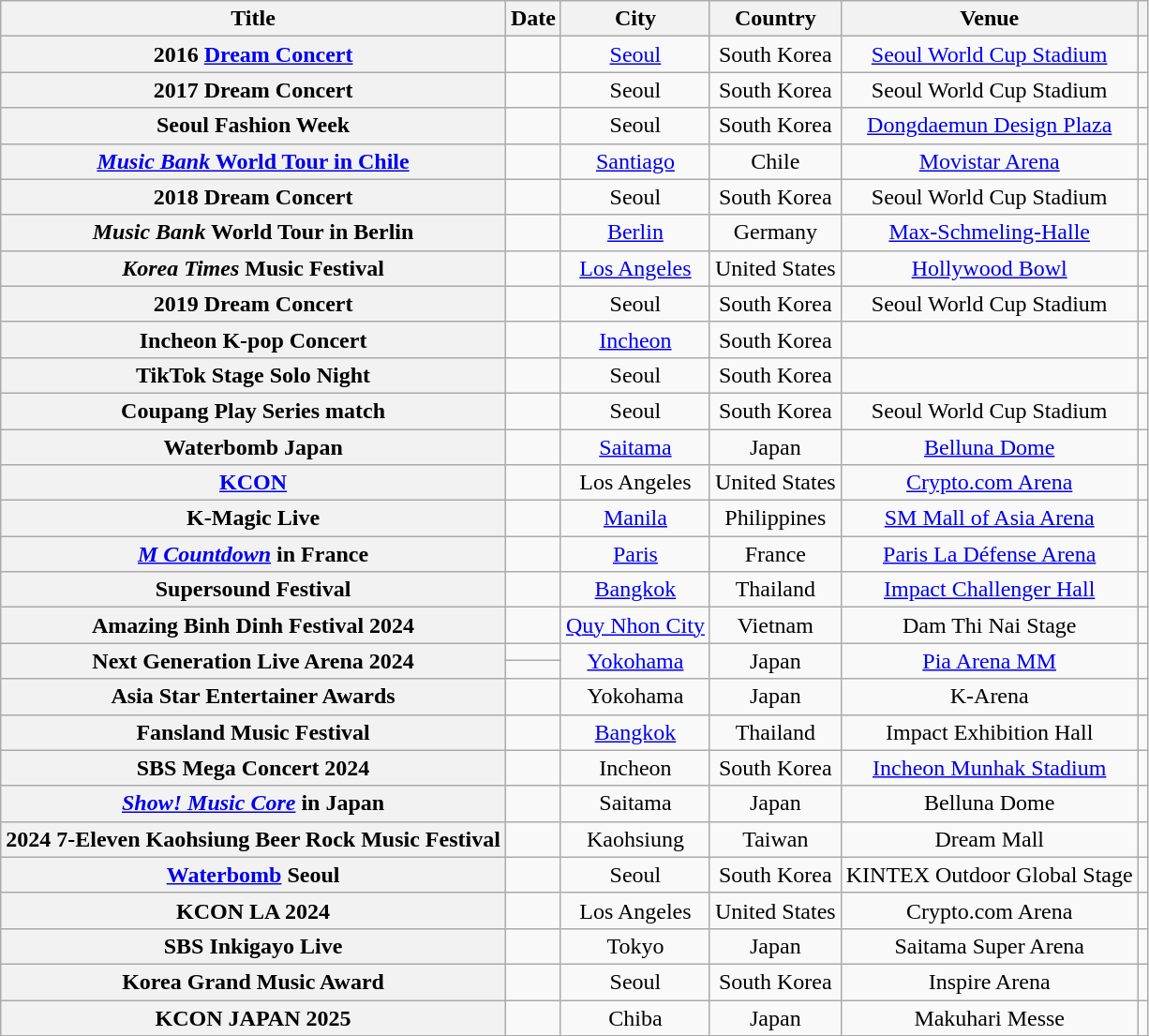<table class="wikitable sortable plainrowheaders" style="text-align:center;">
<tr>
<th scope="col">Title</th>
<th scope="col">Date</th>
<th scope="col">City</th>
<th scope="col">Country</th>
<th scope="col">Venue</th>
<th scope="col" class="unsortable"></th>
</tr>
<tr>
<th scope="row">2016 <a href='#'>Dream Concert</a></th>
<td></td>
<td><a href='#'>Seoul</a></td>
<td>South Korea</td>
<td><a href='#'>Seoul World Cup Stadium</a></td>
<td></td>
</tr>
<tr>
<th scope="row">2017 Dream Concert</th>
<td></td>
<td>Seoul</td>
<td>South Korea</td>
<td>Seoul World Cup Stadium</td>
<td></td>
</tr>
<tr>
<th scope="row">Seoul Fashion Week</th>
<td></td>
<td>Seoul</td>
<td>South Korea</td>
<td><a href='#'>Dongdaemun Design Plaza</a></td>
<td></td>
</tr>
<tr>
<th scope="row"><a href='#'><em>Music Bank</em> World Tour in Chile</a></th>
<td></td>
<td><a href='#'>Santiago</a></td>
<td>Chile</td>
<td><a href='#'>Movistar Arena</a></td>
<td></td>
</tr>
<tr>
<th scope="row">2018 Dream Concert</th>
<td></td>
<td>Seoul</td>
<td>South Korea</td>
<td>Seoul World Cup Stadium</td>
<td></td>
</tr>
<tr>
<th scope="row"><em>Music Bank</em> World Tour in Berlin</th>
<td></td>
<td><a href='#'>Berlin</a></td>
<td>Germany</td>
<td><a href='#'>Max-Schmeling-Halle</a></td>
<td></td>
</tr>
<tr>
<th scope="row"><em>Korea Times</em> Music Festival</th>
<td></td>
<td><a href='#'>Los Angeles</a></td>
<td>United States</td>
<td><a href='#'>Hollywood Bowl</a></td>
<td></td>
</tr>
<tr>
<th scope="row">2019 Dream Concert</th>
<td></td>
<td>Seoul</td>
<td>South Korea</td>
<td>Seoul World Cup Stadium</td>
<td></td>
</tr>
<tr>
<th scope="row">Incheon K-pop Concert</th>
<td></td>
<td><a href='#'>Incheon</a></td>
<td>South Korea</td>
<td></td>
<td></td>
</tr>
<tr>
<th scope="row">TikTok Stage Solo Night</th>
<td></td>
<td>Seoul</td>
<td>South Korea</td>
<td></td>
<td></td>
</tr>
<tr>
<th scope="row">Coupang Play Series match</th>
<td></td>
<td>Seoul</td>
<td>South Korea</td>
<td>Seoul World Cup Stadium</td>
<td></td>
</tr>
<tr>
<th scope="row">Waterbomb Japan</th>
<td></td>
<td><a href='#'>Saitama</a></td>
<td>Japan</td>
<td><a href='#'>Belluna Dome</a></td>
<td></td>
</tr>
<tr>
<th scope="row"><a href='#'>KCON</a></th>
<td></td>
<td>Los Angeles</td>
<td>United States</td>
<td><a href='#'>Crypto.com Arena</a></td>
<td></td>
</tr>
<tr>
<th scope="row">K-Magic Live</th>
<td></td>
<td><a href='#'>Manila</a></td>
<td>Philippines</td>
<td><a href='#'>SM Mall of Asia Arena</a></td>
<td></td>
</tr>
<tr>
<th scope="row"><em><a href='#'>M Countdown</a></em> in France</th>
<td></td>
<td><a href='#'>Paris</a></td>
<td>France</td>
<td><a href='#'>Paris La Défense Arena</a></td>
<td></td>
</tr>
<tr>
<th scope="row">Supersound Festival</th>
<td></td>
<td><a href='#'>Bangkok</a></td>
<td>Thailand</td>
<td><a href='#'>Impact Challenger Hall</a></td>
<td></td>
</tr>
<tr>
<th scope="row">Amazing Binh Dinh Festival 2024</th>
<td></td>
<td><a href='#'>Quy Nhon City</a></td>
<td>Vietnam</td>
<td>Dam Thi Nai Stage</td>
<td></td>
</tr>
<tr>
<th scope="row" rowspan="2">Next Generation Live Arena 2024</th>
<td></td>
<td rowspan="2"><a href='#'>Yokohama</a></td>
<td rowspan="2">Japan</td>
<td rowspan="2"><a href='#'>Pia Arena MM</a></td>
<td rowspan="2"></td>
</tr>
<tr>
<td></td>
</tr>
<tr>
<th scope="row">Asia Star Entertainer Awards</th>
<td></td>
<td>Yokohama</td>
<td>Japan</td>
<td>K-Arena</td>
<td></td>
</tr>
<tr>
<th scope="row">Fansland Music Festival</th>
<td></td>
<td><a href='#'>Bangkok</a></td>
<td>Thailand</td>
<td>Impact Exhibition Hall</td>
<td></td>
</tr>
<tr>
<th scope="row">SBS Mega Concert 2024</th>
<td></td>
<td>Incheon</td>
<td>South Korea</td>
<td><a href='#'>Incheon Munhak Stadium</a></td>
<td></td>
</tr>
<tr>
<th scope="row"><em><a href='#'>Show! Music Core</a></em> in Japan</th>
<td></td>
<td>Saitama</td>
<td>Japan</td>
<td>Belluna Dome</td>
<td></td>
</tr>
<tr>
<th scope="row">2024 7-Eleven Kaohsiung Beer Rock Music Festival</th>
<td></td>
<td>Kaohsiung</td>
<td>Taiwan</td>
<td>Dream Mall</td>
<td></td>
</tr>
<tr>
<th scope="row"><a href='#'>Waterbomb</a> Seoul</th>
<td></td>
<td>Seoul</td>
<td>South Korea</td>
<td>KINTEX Outdoor Global Stage</td>
<td></td>
</tr>
<tr>
<th scope="row">KCON LA 2024</th>
<td></td>
<td>Los Angeles</td>
<td>United States</td>
<td>Crypto.com Arena</td>
<td></td>
</tr>
<tr>
<th scope="row">SBS Inkigayo Live</th>
<td></td>
<td>Tokyo</td>
<td>Japan</td>
<td>Saitama Super Arena</td>
<td></td>
</tr>
<tr>
<th scope="row">Korea Grand Music Award</th>
<td></td>
<td>Seoul</td>
<td>South Korea</td>
<td>Inspire Arena</td>
<td></td>
</tr>
<tr>
<th scope="row">KCON JAPAN 2025</th>
<td></td>
<td>Chiba</td>
<td>Japan</td>
<td>Makuhari Messe</td>
<td></td>
</tr>
</table>
